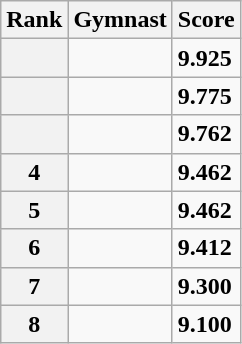<table class="wikitable sortable">
<tr>
<th scope="col">Rank</th>
<th scope="col">Gymnast</th>
<th scope="col">Score</th>
</tr>
<tr>
<th scope="row"></th>
<td></td>
<td><strong>9.925</strong></td>
</tr>
<tr>
<th scope="row"></th>
<td></td>
<td><strong>9.775</strong></td>
</tr>
<tr>
<th scope="row"></th>
<td></td>
<td><strong>9.762</strong></td>
</tr>
<tr>
<th scope="row">4</th>
<td></td>
<td><strong>9.462</strong></td>
</tr>
<tr>
<th scope="row">5</th>
<td></td>
<td><strong>9.462</strong></td>
</tr>
<tr>
<th scope="row">6</th>
<td></td>
<td><strong>9.412</strong></td>
</tr>
<tr>
<th scope="row">7</th>
<td></td>
<td><strong>9.300</strong></td>
</tr>
<tr>
<th scope="row">8</th>
<td></td>
<td><strong>9.100</strong></td>
</tr>
</table>
